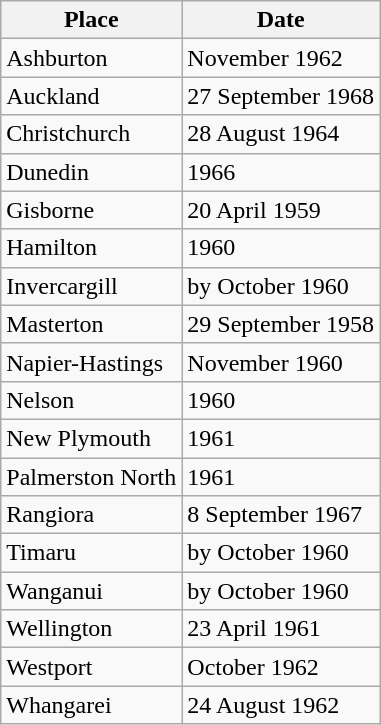<table class="wikitable sortable">
<tr>
<th>Place</th>
<th>Date</th>
</tr>
<tr>
<td>Ashburton</td>
<td>November 1962</td>
</tr>
<tr>
<td>Auckland</td>
<td>27 September 1968</td>
</tr>
<tr>
<td>Christchurch</td>
<td>28 August 1964</td>
</tr>
<tr>
<td>Dunedin</td>
<td>1966</td>
</tr>
<tr>
<td>Gisborne</td>
<td>20 April 1959</td>
</tr>
<tr>
<td>Hamilton</td>
<td>1960</td>
</tr>
<tr>
<td>Invercargill</td>
<td>by October 1960<strong></strong></td>
</tr>
<tr>
<td>Masterton</td>
<td>29 September 1958</td>
</tr>
<tr>
<td>Napier-Hastings</td>
<td>November 1960</td>
</tr>
<tr>
<td>Nelson</td>
<td>1960</td>
</tr>
<tr>
<td>New Plymouth</td>
<td>1961</td>
</tr>
<tr>
<td>Palmerston North</td>
<td>1961</td>
</tr>
<tr>
<td>Rangiora</td>
<td>8 September 1967</td>
</tr>
<tr>
<td>Timaru</td>
<td>by October 1960<strong></strong></td>
</tr>
<tr>
<td>Wanganui</td>
<td>by October 1960<strong></strong></td>
</tr>
<tr>
<td>Wellington</td>
<td>23 April 1961</td>
</tr>
<tr>
<td>Westport</td>
<td>October 1962</td>
</tr>
<tr>
<td>Whangarei</td>
<td>24 August 1962</td>
</tr>
</table>
